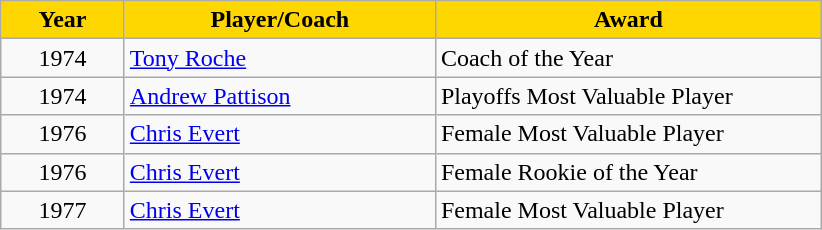<table class="wikitable" style="text-align:left">
<tr>
<th style="background:#FFD700;" width="75px">Year</th>
<th style="background:#FFD700;" width="200px">Player/Coach</th>
<th style="background:#FFD700;" width="250px">Award</th>
</tr>
<tr>
<td align="center">1974</td>
<td><a href='#'>Tony Roche</a></td>
<td>Coach of the Year</td>
</tr>
<tr>
<td align="center">1974</td>
<td><a href='#'>Andrew Pattison</a></td>
<td>Playoffs Most Valuable Player</td>
</tr>
<tr>
<td align="center">1976</td>
<td><a href='#'>Chris Evert</a></td>
<td>Female Most Valuable Player</td>
</tr>
<tr>
<td align="center">1976</td>
<td><a href='#'>Chris Evert</a></td>
<td>Female Rookie of the Year</td>
</tr>
<tr>
<td align="center">1977</td>
<td><a href='#'>Chris Evert</a></td>
<td>Female Most Valuable Player</td>
</tr>
</table>
